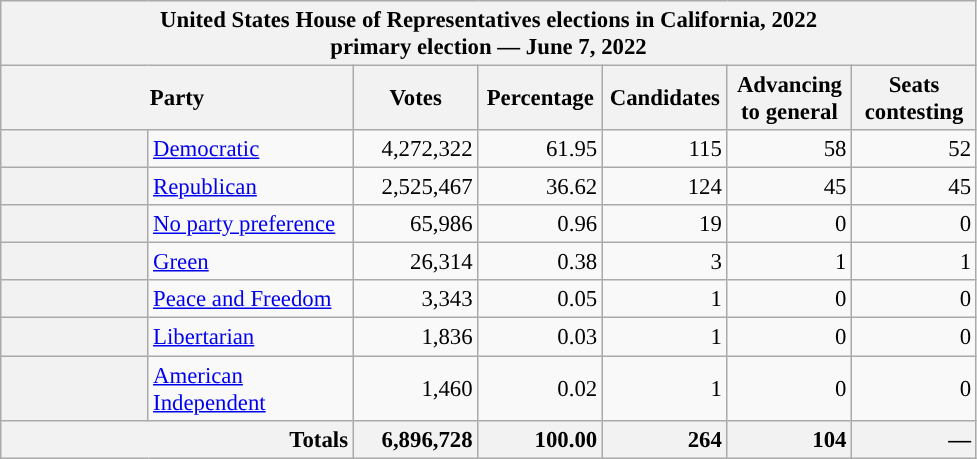<table class="wikitable" style="font-size: 95%;">
<tr>
<th colspan="7">United States House of Representatives elections in California, 2022<br>primary election — June 7, 2022</th>
</tr>
<tr>
<th colspan=2 style="width: 15em">Party</th>
<th style="width: 5em">Votes</th>
<th style="width: 5em">Percentage</th>
<th style="width: 5em">Candidates</th>
<th style="width: 5em">Advancing to general</th>
<th style="width: 5em">Seats contesting</th>
</tr>
<tr>
<th style="background:"></th>
<td style="width: 130px"><a href='#'>Democratic</a></td>
<td style="text-align:right;">4,272,322</td>
<td style="text-align:right;">61.95</td>
<td style="text-align:right;">115</td>
<td style="text-align:right;">58</td>
<td style="text-align:right;">52</td>
</tr>
<tr>
<th style="background:"></th>
<td style="width: 130px"><a href='#'>Republican</a></td>
<td style="text-align:right;">2,525,467</td>
<td style="text-align:right;">36.62</td>
<td style="text-align:right;">124</td>
<td style="text-align:right;">45</td>
<td style="text-align:right;">45</td>
</tr>
<tr>
<th style="background:"></th>
<td style="width: 130px"><a href='#'>No party preference</a></td>
<td style="text-align:right;">65,986</td>
<td style="text-align:right;">0.96</td>
<td style="text-align:right;">19</td>
<td style="text-align:right;">0</td>
<td style="text-align:right;">0</td>
</tr>
<tr>
<th style="background:"></th>
<td style="width: 130px"><a href='#'>Green</a></td>
<td style="text-align:right;">26,314</td>
<td style="text-align:right;">0.38</td>
<td style="text-align:right;">3</td>
<td style="text-align:right;">1</td>
<td style="text-align:right;">1</td>
</tr>
<tr>
<th style="background:"></th>
<td style="width: 130px"><a href='#'>Peace and Freedom</a></td>
<td style="text-align:right;">3,343</td>
<td style="text-align:right;">0.05</td>
<td style="text-align:right;">1</td>
<td style="text-align:right;">0</td>
<td style="text-align:right;">0</td>
</tr>
<tr>
<th style="background:"></th>
<td style="width: 130px"><a href='#'>Libertarian</a></td>
<td style="text-align:right;">1,836</td>
<td style="text-align:right;">0.03</td>
<td style="text-align:right;">1</td>
<td style="text-align:right;">0</td>
<td style="text-align:right;">0</td>
</tr>
<tr>
<th style="background:"></th>
<td style="width: 130px"><a href='#'>American Independent</a></td>
<td style="text-align:right;">1,460</td>
<td style="text-align:right;">0.02</td>
<td style="text-align:right;">1</td>
<td style="text-align:right;">0</td>
<td style="text-align:right;">0</td>
</tr>
<tr style="background:#eee;">
<th colspan="2" style="text-align:right;">Totals</th>
<th style="text-align:right;">6,896,728</th>
<th style="text-align:right;">100.00</th>
<th style="text-align:right;">264</th>
<th style="text-align:right;">104</th>
<th style="text-align:right;">—</th>
</tr>
</table>
